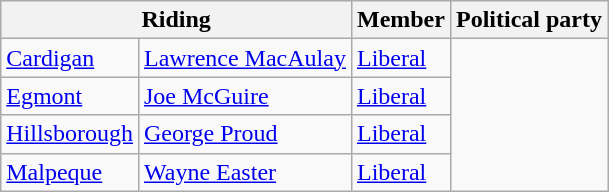<table class="wikitable">
<tr>
<th colspan=2>Riding</th>
<th>Member</th>
<th>Political party</th>
</tr>
<tr>
<td><a href='#'>Cardigan</a></td>
<td><a href='#'>Lawrence MacAulay</a></td>
<td><a href='#'>Liberal</a></td>
</tr>
<tr>
<td><a href='#'>Egmont</a></td>
<td><a href='#'>Joe McGuire</a></td>
<td><a href='#'>Liberal</a></td>
</tr>
<tr>
<td><a href='#'>Hillsborough</a></td>
<td><a href='#'>George Proud</a></td>
<td><a href='#'>Liberal</a></td>
</tr>
<tr>
<td><a href='#'>Malpeque</a></td>
<td><a href='#'>Wayne Easter</a></td>
<td><a href='#'>Liberal</a></td>
</tr>
</table>
